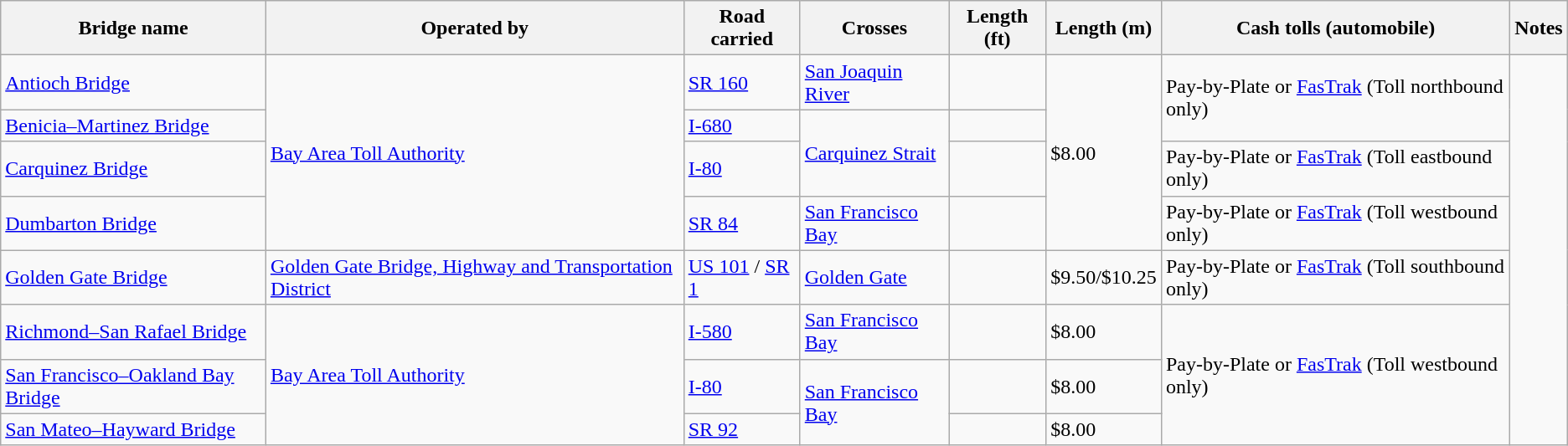<table class=wikitable>
<tr>
<th scope=col>Bridge name</th>
<th scope=col>Operated by</th>
<th scope=col>Road carried</th>
<th scope=col>Crosses</th>
<th scope=col>Length (ft)</th>
<th scope=col>Length (m)</th>
<th scope=col>Cash tolls (automobile)</th>
<th scope=col>Notes</th>
</tr>
<tr>
<td><a href='#'>Antioch Bridge</a></td>
<td rowspan="4"><a href='#'>Bay Area Toll Authority</a></td>
<td><a href='#'>SR 160</a></td>
<td><a href='#'>San Joaquin River</a></td>
<td></td>
<td rowspan="4">$8.00</td>
<td rowspan="2">Pay-by-Plate or <a href='#'>FasTrak</a> (Toll northbound only)</td>
</tr>
<tr>
<td><a href='#'>Benicia–Martinez Bridge</a></td>
<td><a href='#'>I-680</a></td>
<td rowspan="2"><a href='#'>Carquinez Strait</a></td>
<td></td>
</tr>
<tr>
<td><a href='#'>Carquinez Bridge</a></td>
<td><a href='#'>I-80</a></td>
<td></td>
<td>Pay-by-Plate or <a href='#'>FasTrak</a> (Toll eastbound only)</td>
</tr>
<tr>
<td><a href='#'>Dumbarton Bridge</a></td>
<td><a href='#'>SR 84</a></td>
<td><a href='#'>San Francisco Bay</a></td>
<td></td>
<td>Pay-by-Plate or <a href='#'>FasTrak</a> (Toll westbound only)</td>
</tr>
<tr>
<td><a href='#'>Golden Gate Bridge</a></td>
<td><a href='#'>Golden Gate Bridge, Highway and Transportation District</a></td>
<td><a href='#'>US 101</a> / <a href='#'>SR 1</a></td>
<td><a href='#'>Golden Gate</a></td>
<td></td>
<td>$9.50/$10.25</td>
<td>Pay-by-Plate or <a href='#'>FasTrak</a> (Toll southbound only)</td>
</tr>
<tr>
<td><a href='#'>Richmond–San Rafael Bridge</a></td>
<td rowspan="3"><a href='#'>Bay Area Toll Authority</a></td>
<td><a href='#'>I-580</a></td>
<td><a href='#'>San Francisco Bay</a></td>
<td></td>
<td>$8.00</td>
<td rowspan="3">Pay-by-Plate or <a href='#'>FasTrak</a> (Toll westbound only)</td>
</tr>
<tr>
<td><a href='#'>San Francisco–Oakland Bay Bridge</a></td>
<td><a href='#'>I-80</a></td>
<td rowspan="2"><a href='#'>San Francisco Bay</a></td>
<td></td>
<td>$8.00</td>
</tr>
<tr>
<td><a href='#'>San Mateo–Hayward Bridge</a></td>
<td><a href='#'>SR 92</a></td>
<td></td>
<td>$8.00</td>
</tr>
</table>
